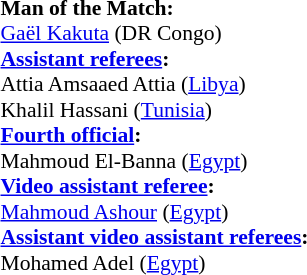<table style="width:100%; font-size:90%;">
<tr>
<td><br><strong>Man of the Match:</strong>
<br><a href='#'>Gaël Kakuta</a> (DR Congo)<br><strong><a href='#'>Assistant referees</a>:</strong>
<br>Attia Amsaaed Attia (<a href='#'>Libya</a>)
<br>Khalil Hassani (<a href='#'>Tunisia</a>)
<br><strong><a href='#'>Fourth official</a>:</strong>
<br>Mahmoud El-Banna (<a href='#'>Egypt</a>)
<br><strong><a href='#'>Video assistant referee</a>:</strong>
<br><a href='#'>Mahmoud Ashour</a> (<a href='#'>Egypt</a>)
<br><strong><a href='#'>Assistant video assistant referees</a>:</strong>
<br>Mohamed Adel (<a href='#'>Egypt</a>)</td>
</tr>
</table>
